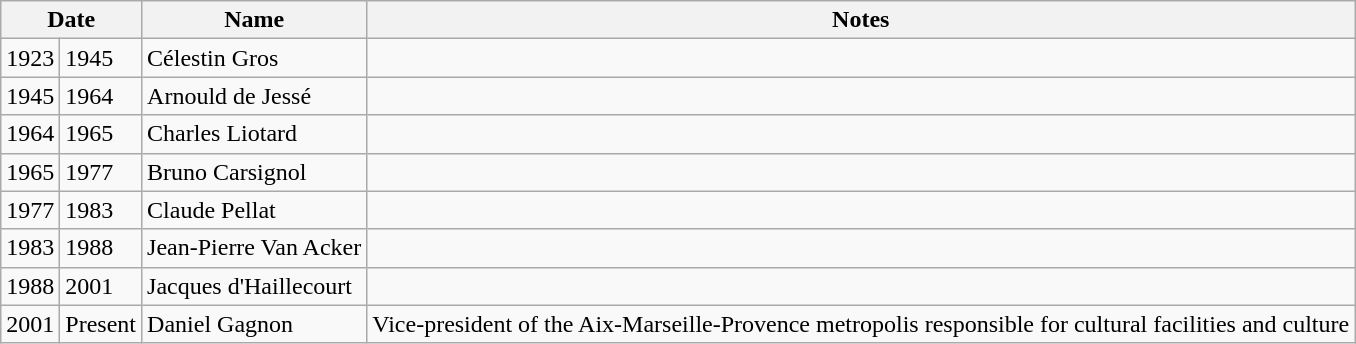<table class="wikitable">
<tr>
<th colspan="2">Date</th>
<th>Name</th>
<th>Notes</th>
</tr>
<tr>
<td>1923</td>
<td>1945</td>
<td>Célestin Gros</td>
<td></td>
</tr>
<tr>
<td>1945</td>
<td>1964</td>
<td>Arnould de Jessé</td>
<td></td>
</tr>
<tr>
<td>1964</td>
<td>1965</td>
<td>Charles Liotard</td>
<td></td>
</tr>
<tr>
<td>1965</td>
<td>1977</td>
<td>Bruno Carsignol</td>
<td></td>
</tr>
<tr>
<td>1977</td>
<td>1983</td>
<td>Claude Pellat</td>
<td></td>
</tr>
<tr>
<td>1983</td>
<td>1988</td>
<td>Jean-Pierre Van Acker</td>
<td></td>
</tr>
<tr>
<td>1988</td>
<td>2001</td>
<td>Jacques d'Haillecourt</td>
<td></td>
</tr>
<tr>
<td>2001</td>
<td>Present</td>
<td>Daniel Gagnon</td>
<td>Vice-president of the Aix-Marseille-Provence metropolis responsible for cultural facilities and culture</td>
</tr>
</table>
